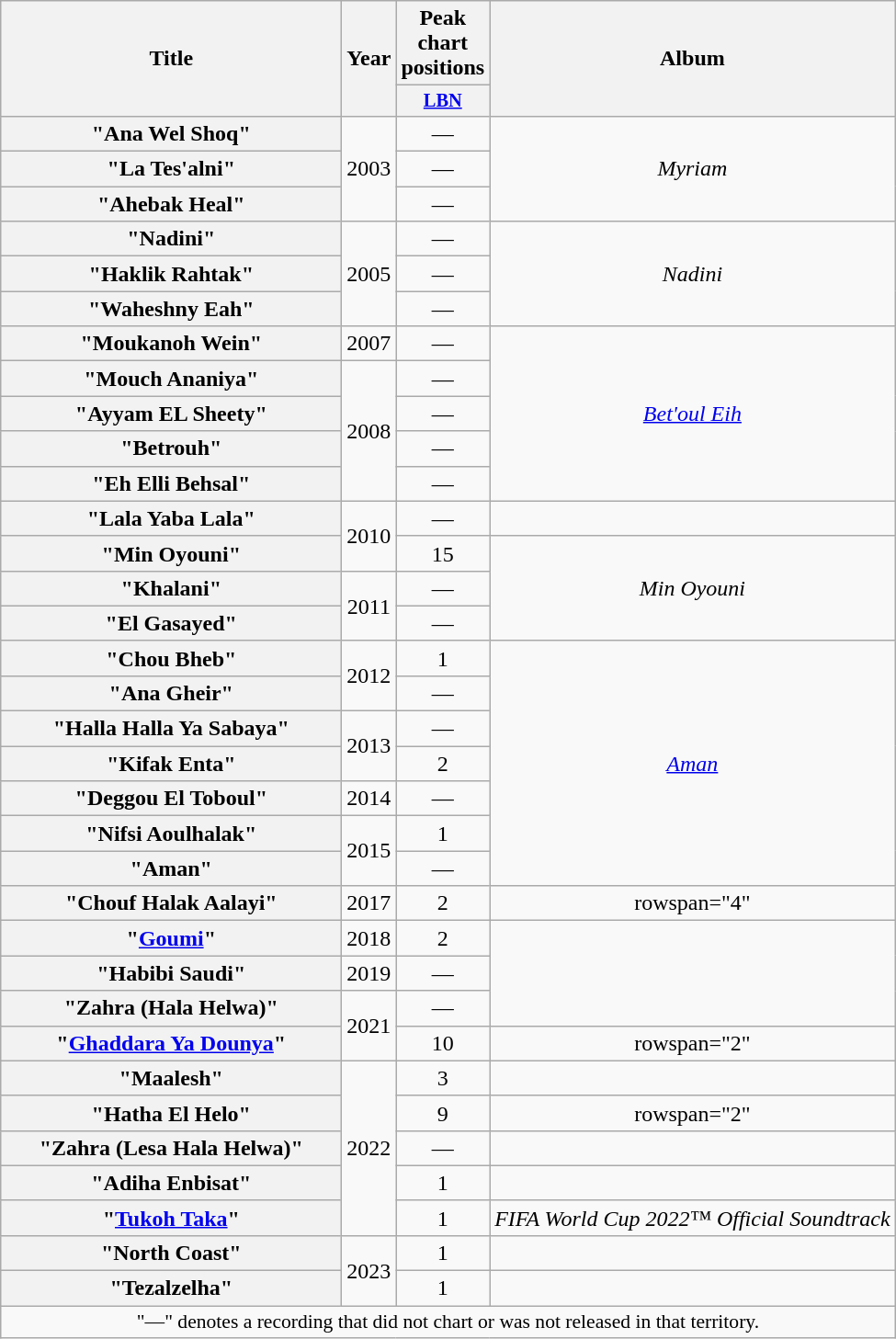<table class="wikitable plainrowheaders" style="text-align:center;">
<tr>
<th scope="col" rowspan="2" style="width:15em;">Title</th>
<th scope="col" rowspan="2" style="width:1em;">Year</th>
<th>Peak chart positions</th>
<th scope="col" rowspan="2">Album</th>
</tr>
<tr>
<th scope="col" style="width:3em;font-size:85%;"><a href='#'>LBN</a><br></th>
</tr>
<tr>
<th scope="row">"Ana Wel Shoq"</th>
<td rowspan="3">2003</td>
<td>—</td>
<td rowspan="3"><em>Myriam</em></td>
</tr>
<tr>
<th scope="row">"La Tes'alni"</th>
<td>—</td>
</tr>
<tr>
<th scope="row">"Ahebak Heal"</th>
<td>—</td>
</tr>
<tr>
<th scope="row">"Nadini"</th>
<td rowspan="3">2005</td>
<td>—</td>
<td rowspan="3"><em>Nadini</em></td>
</tr>
<tr>
<th scope="row">"Haklik Rahtak"</th>
<td>—</td>
</tr>
<tr>
<th scope="row">"Waheshny Eah"</th>
<td>—</td>
</tr>
<tr>
<th scope="row">"Moukanoh Wein"</th>
<td>2007</td>
<td>—</td>
<td rowspan="5"><em><a href='#'>Bet'oul Eih</a></em></td>
</tr>
<tr>
<th scope="row">"Mouch Ananiya"</th>
<td rowspan="4">2008</td>
<td>—</td>
</tr>
<tr>
<th scope="row">"Ayyam EL Sheety"</th>
<td>—</td>
</tr>
<tr>
<th scope="row">"Betrouh"</th>
<td>—</td>
</tr>
<tr>
<th scope="row">"Eh Elli Behsal"</th>
<td>—</td>
</tr>
<tr>
<th scope="row">"Lala Yaba Lala"</th>
<td rowspan="2">2010</td>
<td>—</td>
<td></td>
</tr>
<tr>
<th scope="row">"Min Oyouni"</th>
<td>15</td>
<td rowspan="3"><em>Min Oyouni</em></td>
</tr>
<tr>
<th scope="row">"Khalani"</th>
<td rowspan="2">2011</td>
<td>—</td>
</tr>
<tr>
<th scope="row">"El Gasayed"</th>
<td>—</td>
</tr>
<tr>
<th scope="row">"Chou Bheb"</th>
<td rowspan="2">2012</td>
<td>1</td>
<td rowspan="7"><em><a href='#'>Aman</a></em></td>
</tr>
<tr>
<th scope="row">"Ana Gheir"</th>
<td>—</td>
</tr>
<tr>
<th scope="row">"Halla Halla Ya Sabaya"</th>
<td rowspan="2">2013</td>
<td>—</td>
</tr>
<tr>
<th scope="row">"Kifak Enta"</th>
<td>2</td>
</tr>
<tr>
<th scope="row">"Deggou El Toboul"</th>
<td>2014</td>
<td>—</td>
</tr>
<tr>
<th scope="row">"Nifsi Aoulhalak"</th>
<td rowspan="2">2015</td>
<td>1</td>
</tr>
<tr>
<th scope="row">"Aman"</th>
<td>—</td>
</tr>
<tr>
<th scope="row">"Chouf Halak Aalayi"</th>
<td>2017</td>
<td>2</td>
<td>rowspan="4" </td>
</tr>
<tr>
<th scope="row">"<a href='#'>Goumi</a>"</th>
<td>2018</td>
<td>2</td>
</tr>
<tr>
<th scope="row">"Habibi Saudi"</th>
<td>2019</td>
<td>—</td>
</tr>
<tr>
<th scope="row">"Zahra (Hala Helwa)" </th>
<td rowspan="2">2021</td>
<td>—</td>
</tr>
<tr>
<th scope="row">"<a href='#'>Ghaddara Ya Dounya</a>"</th>
<td>10</td>
<td>rowspan="2" </td>
</tr>
<tr>
<th scope="row">"Maalesh"</th>
<td rowspan="5">2022</td>
<td>3</td>
</tr>
<tr>
<th scope="row">"Hatha El Helo"</th>
<td>9</td>
<td>rowspan="2" </td>
</tr>
<tr>
<th scope="row">"Zahra (Lesa Hala Helwa)" </th>
<td>—</td>
</tr>
<tr>
<th scope="row">"Adiha Enbisat"</th>
<td>1</td>
<td></td>
</tr>
<tr>
<th scope="row">"<a href='#'>Tukoh Taka</a>" </th>
<td>1</td>
<td><em>FIFA World Cup 2022™ Official Soundtrack</em></td>
</tr>
<tr>
<th scope="row">"North Coast" </th>
<td rowspan=2>2023</td>
<td>1</td>
<td></td>
</tr>
<tr>
<th scope="row">"Tezalzelha"</th>
<td>1</td>
<td></td>
</tr>
<tr>
<td colspan="4" style="font-size:90%">"—" denotes a recording that did not chart or was not released in that territory.</td>
</tr>
</table>
